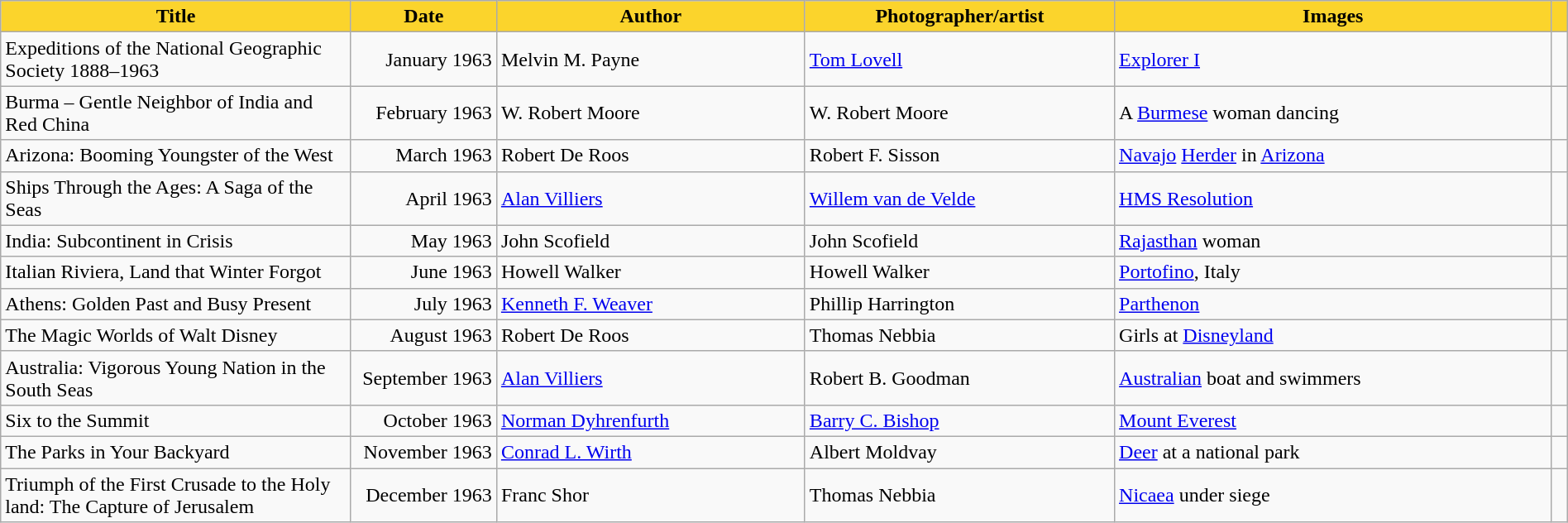<table class="wikitable" style="width:100%">
<tr>
<th scope="col" style="background-color:#fbd42c;" width=275px>Title</th>
<th scope="col" style="background-color:#fbd42c;" width=110>Date</th>
<th scope="col" style="background-color:#fbd42c;">Author</th>
<th scope="col" style="background-color:#fbd42c;">Photographer/artist</th>
<th scope="col" style="background-color:#fbd42c;">Images</th>
<th scope="col" style="background-color:#fbd42c;"></th>
</tr>
<tr>
<td scope="row">Expeditions of the National Geographic Society 1888–1963</td>
<td style="text-align:right;">January 1963</td>
<td>Melvin M. Payne</td>
<td><a href='#'>Tom Lovell</a></td>
<td><a href='#'>Explorer I</a></td>
<td></td>
</tr>
<tr>
<td scope="row">Burma – Gentle Neighbor of India and Red China</td>
<td style="text-align:right;">February 1963</td>
<td>W. Robert Moore</td>
<td>W. Robert Moore</td>
<td>A <a href='#'>Burmese</a> woman dancing</td>
<td></td>
</tr>
<tr>
<td scope="row">Arizona: Booming Youngster of the West</td>
<td style="text-align:right;">March 1963</td>
<td>Robert De Roos</td>
<td>Robert F. Sisson</td>
<td><a href='#'>Navajo</a> <a href='#'>Herder</a> in <a href='#'>Arizona</a></td>
<td></td>
</tr>
<tr>
<td scope="row">Ships Through the Ages: A Saga of the Seas</td>
<td style="text-align:right;">April 1963</td>
<td><a href='#'>Alan Villiers</a></td>
<td><a href='#'>Willem van de Velde</a></td>
<td><a href='#'>HMS Resolution</a></td>
<td></td>
</tr>
<tr>
<td scope="row">India: Subcontinent in Crisis</td>
<td style="text-align:right;">May 1963</td>
<td>John Scofield</td>
<td>John Scofield</td>
<td><a href='#'>Rajasthan</a> woman</td>
<td></td>
</tr>
<tr>
<td scope="row">Italian Riviera, Land that Winter Forgot</td>
<td style="text-align:right;">June 1963</td>
<td>Howell Walker</td>
<td>Howell Walker</td>
<td><a href='#'>Portofino</a>, Italy</td>
<td></td>
</tr>
<tr>
<td scope="row">Athens: Golden Past and Busy Present</td>
<td style="text-align:right;">July 1963</td>
<td><a href='#'>Kenneth F. Weaver</a></td>
<td>Phillip Harrington</td>
<td><a href='#'>Parthenon</a></td>
<td></td>
</tr>
<tr>
<td scope="row">The Magic Worlds of Walt Disney</td>
<td style="text-align:right;">August 1963</td>
<td>Robert De Roos</td>
<td>Thomas Nebbia</td>
<td>Girls at <a href='#'>Disneyland</a></td>
<td></td>
</tr>
<tr>
<td scope="row">Australia: Vigorous Young Nation in the South Seas</td>
<td style="text-align:right;">September 1963</td>
<td><a href='#'>Alan Villiers</a></td>
<td>Robert B. Goodman</td>
<td><a href='#'>Australian</a> boat and swimmers</td>
<td></td>
</tr>
<tr>
<td scope="row">Six to the Summit</td>
<td style="text-align:right;">October 1963</td>
<td><a href='#'>Norman Dyhrenfurth</a></td>
<td><a href='#'>Barry C. Bishop</a></td>
<td><a href='#'>Mount Everest</a></td>
<td></td>
</tr>
<tr>
<td scope="row">The Parks in Your Backyard</td>
<td style="text-align:right;">November 1963</td>
<td><a href='#'>Conrad L. Wirth</a></td>
<td>Albert Moldvay</td>
<td><a href='#'>Deer</a> at a national park</td>
<td></td>
</tr>
<tr>
<td scope="row">Triumph of the First Crusade to the Holy land: The Capture of Jerusalem</td>
<td style="text-align:right;">December 1963</td>
<td>Franc Shor</td>
<td>Thomas Nebbia</td>
<td><a href='#'>Nicaea</a> under siege</td>
<td></td>
</tr>
</table>
